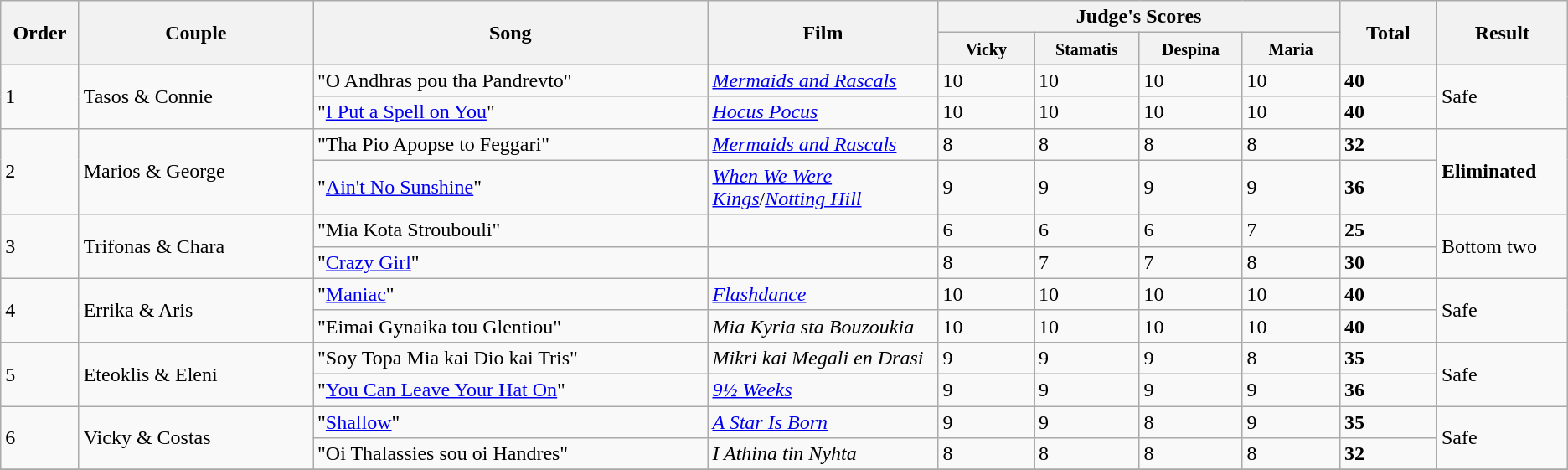<table class="wikitable sortable center">
<tr>
<th rowspan="2" style="width: 4em">Order</th>
<th rowspan="2" style="width: 17em">Couple</th>
<th rowspan="2" style="width: 30em">Song</th>
<th rowspan="2" style="width: 15em">Film</th>
<th colspan="4">Judge's Scores</th>
<th rowspan="2" style="width: 6em">Total</th>
<th rowspan="2" style="width: 7em">Result</th>
</tr>
<tr>
<th style="width: 6em"><small>Vicky</small></th>
<th style="width: 6em"><small>Stamatis</small></th>
<th style="width: 6em"><small>Despina</small></th>
<th style="width: 6em"><small>Maria</small></th>
</tr>
<tr>
<td rowspan="2">1</td>
<td rowspan="2">Tasos & Connie</td>
<td>"O Andhras pou tha Pandrevto"</td>
<td><em><a href='#'>Mermaids and Rascals</a></em></td>
<td>10</td>
<td>10</td>
<td>10</td>
<td>10</td>
<td><strong>40</strong></td>
<td rowspan="2">Safe</td>
</tr>
<tr>
<td>"<a href='#'>I Put a Spell on You</a>"</td>
<td><em><a href='#'>Hocus Pocus</a></em></td>
<td>10</td>
<td>10</td>
<td>10</td>
<td>10</td>
<td><strong>40</strong></td>
</tr>
<tr>
<td rowspan="2">2</td>
<td rowspan="2">Marios & George</td>
<td>"Tha Pio Apopse to Feggari"</td>
<td><em><a href='#'>Mermaids and Rascals</a></em></td>
<td>8</td>
<td>8</td>
<td>8</td>
<td>8</td>
<td><strong>32</strong></td>
<td rowspan="2"><strong>Eliminated</strong></td>
</tr>
<tr>
<td>"<a href='#'>Ain't No Sunshine</a>"</td>
<td><em><a href='#'>When We Were Kings</a></em>/<em><a href='#'>Notting Hill</a></em></td>
<td>9</td>
<td>9</td>
<td>9</td>
<td>9</td>
<td><strong>36</strong></td>
</tr>
<tr>
<td rowspan="2">3</td>
<td rowspan="2">Trifonas & Chara</td>
<td>"Mia Kota Stroubouli"</td>
<td></td>
<td>6</td>
<td>6</td>
<td>6</td>
<td>7</td>
<td><strong>25</strong></td>
<td rowspan="2">Bottom two</td>
</tr>
<tr>
<td>"<a href='#'>Crazy Girl</a>"</td>
<td></td>
<td>8</td>
<td>7</td>
<td>7</td>
<td>8</td>
<td><strong>30</strong></td>
</tr>
<tr>
<td rowspan="2">4</td>
<td rowspan="2">Errika & Aris</td>
<td>"<a href='#'>Maniac</a>"</td>
<td><em><a href='#'>Flashdance</a></em></td>
<td>10</td>
<td>10</td>
<td>10</td>
<td>10</td>
<td><strong>40</strong></td>
<td rowspan="2">Safe</td>
</tr>
<tr>
<td>"Eimai Gynaika tou Glentiou"</td>
<td><em>Mia Kyria sta Bouzoukia</em></td>
<td>10</td>
<td>10</td>
<td>10</td>
<td>10</td>
<td><strong>40</strong></td>
</tr>
<tr>
<td rowspan="2">5</td>
<td rowspan="2">Eteoklis & Eleni</td>
<td>"Soy Topa Mia kai Dio kai Tris"</td>
<td><em>Mikri kai Megali en Drasi</em></td>
<td>9</td>
<td>9</td>
<td>9</td>
<td>8</td>
<td><strong>35</strong></td>
<td rowspan="2">Safe</td>
</tr>
<tr>
<td>"<a href='#'>You Can Leave Your Hat On</a>"</td>
<td><em><a href='#'>9½ Weeks</a></em></td>
<td>9</td>
<td>9</td>
<td>9</td>
<td>9</td>
<td><strong>36</strong></td>
</tr>
<tr>
<td rowspan="2">6</td>
<td rowspan="2">Vicky & Costas</td>
<td>"<a href='#'>Shallow</a>"</td>
<td><em><a href='#'>A Star Is Born</a></em></td>
<td>9</td>
<td>9</td>
<td>8</td>
<td>9</td>
<td><strong>35</strong></td>
<td rowspan="2">Safe</td>
</tr>
<tr>
<td>"Oi Thalassies sou oi Handres"</td>
<td><em>I Athina tin Nyhta</em></td>
<td>8</td>
<td>8</td>
<td>8</td>
<td>8</td>
<td><strong>32</strong></td>
</tr>
<tr>
</tr>
</table>
